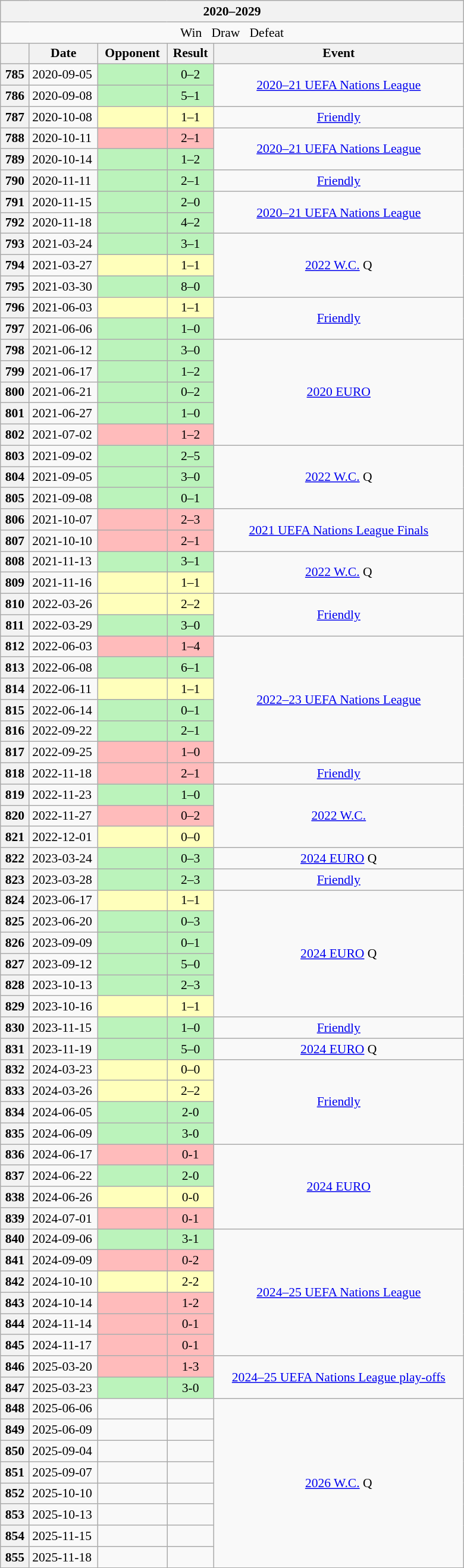<table class="wikitable collapsible" style="font-size: 90%; min-width: 520px">
<tr>
<th colspan="5" width="400">2020–2029</th>
</tr>
<tr>
<td colspan="5" align="center"> Win   Draw   Defeat</td>
</tr>
<tr>
<th></th>
<th width="70">Date</th>
<th>Opponent</th>
<th>Result</th>
<th>Event</th>
</tr>
<tr>
<th>785</th>
<td>2020-09-05</td>
<td bgcolor="#bbf3bb"></td>
<td bgcolor="#bbf3bb" align="center">0–2</td>
<td rowspan="2" align="center"><a href='#'>2020–21 UEFA Nations League</a></td>
</tr>
<tr>
<th>786</th>
<td>2020-09-08</td>
<td bgcolor="#bbf3bb"></td>
<td bgcolor="#bbf3bb" align="center">5–1</td>
</tr>
<tr>
<th>787</th>
<td>2020-10-08</td>
<td bgcolor="#ffffbb"></td>
<td bgcolor="#ffffbb" align="center">1–1</td>
<td align="center"><a href='#'>Friendly</a></td>
</tr>
<tr>
<th>788</th>
<td>2020-10-11</td>
<td bgcolor="#ffbbbb"></td>
<td bgcolor="#ffbbbb" align="center">2–1</td>
<td rowspan="2" align="center"><a href='#'>2020–21 UEFA Nations League</a></td>
</tr>
<tr>
<th>789</th>
<td>2020-10-14</td>
<td bgcolor="#bbf3bb"></td>
<td bgcolor="#bbf3bb" align="center">1–2</td>
</tr>
<tr>
<th>790</th>
<td>2020-11-11</td>
<td bgcolor="#bbf3bb"></td>
<td bgcolor="#bbf3bb" align="center">2–1</td>
<td align="center"><a href='#'>Friendly</a></td>
</tr>
<tr>
<th>791</th>
<td>2020-11-15</td>
<td bgcolor="#bbf3bb"></td>
<td bgcolor="#bbf3bb" align="center">2–0</td>
<td rowspan="2" align="center"><a href='#'>2020–21 UEFA Nations League</a></td>
</tr>
<tr>
<th>792</th>
<td>2020-11-18</td>
<td bgcolor="#bbf3bb"></td>
<td bgcolor="#bbf3bb" align="center">4–2</td>
</tr>
<tr>
<th>793</th>
<td>2021-03-24</td>
<td bgcolor="#bbf3bb"></td>
<td bgcolor="#bbf3bb" align="center">3–1</td>
<td align="center" rowspan="3"> <a href='#'>2022 W.C.</a> Q</td>
</tr>
<tr>
<th>794</th>
<td>2021-03-27</td>
<td bgcolor="#ffffbb"></td>
<td bgcolor="#ffffbb" align="center">1–1</td>
</tr>
<tr>
<th>795</th>
<td>2021-03-30</td>
<td bgcolor="#bbf3bb"></td>
<td bgcolor="#bbf3bb" align="center">8–0</td>
</tr>
<tr>
<th>796</th>
<td>2021-06-03</td>
<td bgcolor="#ffffbb"></td>
<td bgcolor="#ffffbb" align="center">1–1</td>
<td align="center" rowspan="2"><a href='#'>Friendly</a></td>
</tr>
<tr>
<th>797</th>
<td>2021-06-06</td>
<td bgcolor="#bbf3bb"></td>
<td bgcolor="#bbf3bb" align="center">1–0</td>
</tr>
<tr>
<th>798</th>
<td>2021-06-12</td>
<td bgcolor="#bbf3bb"></td>
<td bgcolor="#bbf3bb" align="center">3–0</td>
<td rowspan="5" align="center"> <a href='#'>2020 EURO</a></td>
</tr>
<tr>
<th>799</th>
<td>2021-06-17</td>
<td bgcolor="#bbf3bb"></td>
<td bgcolor="#bbf3bb" align="center">1–2</td>
</tr>
<tr>
<th>800</th>
<td>2021-06-21</td>
<td bgcolor="#bbf3bb"></td>
<td bgcolor="#bbf3bb" align="center">0–2</td>
</tr>
<tr>
<th>801</th>
<td>2021-06-27</td>
<td bgcolor="#bbf3bb"></td>
<td bgcolor="#bbf3bb" align="center">1–0</td>
</tr>
<tr>
<th>802</th>
<td>2021-07-02</td>
<td bgcolor="#ffbbbb"></td>
<td bgcolor="#ffbbbb" align="center">1–2</td>
</tr>
<tr>
<th>803</th>
<td>2021-09-02</td>
<td bgcolor="#bbf3bb"></td>
<td bgcolor="#bbf3bb" align="center">2–5</td>
<td align="center" rowspan="3"> <a href='#'>2022 W.C.</a> Q</td>
</tr>
<tr>
<th>804</th>
<td>2021-09-05</td>
<td bgcolor="#bbf3bb"></td>
<td bgcolor="#bbf3bb" align="center">3–0</td>
</tr>
<tr>
<th>805</th>
<td>2021-09-08</td>
<td bgcolor="#bbf3bb"></td>
<td bgcolor="#bbf3bb" align="center">0–1</td>
</tr>
<tr>
<th>806</th>
<td>2021-10-07</td>
<td bgcolor="#ffbbbb"></td>
<td bgcolor="#ffbbbb" align="center">2–3</td>
<td rowspan="2" align="center"> <a href='#'>2021 UEFA Nations League Finals</a></td>
</tr>
<tr>
<th>807</th>
<td>2021-10-10</td>
<td bgcolor="#ffbbbb"></td>
<td bgcolor="#ffbbbb" align="center">2–1</td>
</tr>
<tr>
<th>808</th>
<td>2021-11-13</td>
<td bgcolor="#bbf3bb"></td>
<td bgcolor="#bbf3bb" align="center">3–1</td>
<td align="center" rowspan="2"> <a href='#'>2022 W.C.</a> Q</td>
</tr>
<tr>
<th>809</th>
<td>2021-11-16</td>
<td bgcolor="#ffffbb"></td>
<td bgcolor="#ffffbb" align="center">1–1</td>
</tr>
<tr>
<th>810</th>
<td>2022-03-26</td>
<td bgcolor="#ffffbb"></td>
<td bgcolor="#ffffbb" align="center">2–2</td>
<td align="center" rowspan="2"><a href='#'>Friendly</a></td>
</tr>
<tr>
<th>811</th>
<td>2022-03-29</td>
<td bgcolor="#bbf3bb"></td>
<td bgcolor="#bbf3bb" align="center">3–0</td>
</tr>
<tr>
<th>812</th>
<td>2022-06-03</td>
<td bgcolor="#ffbbbb"></td>
<td bgcolor="#ffbbbb" align="center">1–4</td>
<td rowspan="6" align="center"><a href='#'>2022–23 UEFA Nations League</a></td>
</tr>
<tr>
<th>813</th>
<td>2022-06-08</td>
<td bgcolor="#bbf3bb"></td>
<td bgcolor="#bbf3bb" align="center">6–1</td>
</tr>
<tr>
<th>814</th>
<td>2022-06-11</td>
<td bgcolor="#ffffbb"></td>
<td bgcolor="#ffffbb" align="center">1–1</td>
</tr>
<tr>
<th>815</th>
<td>2022-06-14</td>
<td bgcolor="#bbf3bb"></td>
<td bgcolor="#bbf3bb" align="center">0–1</td>
</tr>
<tr>
<th>816</th>
<td>2022-09-22</td>
<td bgcolor="#bbf3bb"></td>
<td bgcolor="#bbf3bb" align="center">2–1</td>
</tr>
<tr>
<th>817</th>
<td>2022-09-25</td>
<td bgcolor="#ffbbbb"></td>
<td bgcolor="#ffbbbb" align="center">1–0</td>
</tr>
<tr>
<th>818</th>
<td>2022-11-18</td>
<td bgcolor="#ffbbbb"></td>
<td bgcolor="#ffbbbb" align="center">2–1</td>
<td rowspan="1" align="center"><a href='#'>Friendly</a></td>
</tr>
<tr>
<th>819</th>
<td>2022-11-23</td>
<td bgcolor="#bbf3bb"></td>
<td bgcolor="#bbf3bb" align="center">1–0</td>
<td align="center" rowspan="3"> <a href='#'>2022 W.C.</a></td>
</tr>
<tr>
<th>820</th>
<td>2022-11-27</td>
<td bgcolor="#ffbbbb"></td>
<td bgcolor="#ffbbbb" align="center">0–2</td>
</tr>
<tr>
<th>821</th>
<td>2022-12-01</td>
<td bgcolor="#ffffbb"></td>
<td bgcolor="#ffffbb" align="center">0–0</td>
</tr>
<tr>
<th>822</th>
<td>2023-03-24</td>
<td bgcolor="#bbf3bb"></td>
<td bgcolor="#bbf3bb" align="center">0–3</td>
<td align="center" rowspan="1"> <a href='#'>2024 EURO</a> Q</td>
</tr>
<tr>
<th>823</th>
<td>2023-03-28</td>
<td bgcolor="#bbf3bb"></td>
<td bgcolor="#bbf3bb" align="center">2–3</td>
<td align="center"><a href='#'>Friendly</a></td>
</tr>
<tr>
<th>824</th>
<td>2023-06-17</td>
<td bgcolor="#ffffbb"></td>
<td bgcolor="#ffffbb" align="center">1–1</td>
<td align="center" rowspan="6"> <a href='#'>2024 EURO</a> Q</td>
</tr>
<tr>
<th>825</th>
<td>2023-06-20</td>
<td bgcolor="#bbf3bb"></td>
<td bgcolor="#bbf3bb" align="center">0–3</td>
</tr>
<tr>
<th>826</th>
<td>2023-09-09</td>
<td bgcolor="#bbf3bb"></td>
<td bgcolor="#bbf3bb" align="center">0–1</td>
</tr>
<tr>
<th>827</th>
<td>2023-09-12</td>
<td bgcolor="#bbf3bb"></td>
<td bgcolor="#bbf3bb" align="center">5–0</td>
</tr>
<tr>
<th>828</th>
<td>2023-10-13</td>
<td bgcolor="#bbf3bb"></td>
<td bgcolor="#bbf3bb" align="center">2–3</td>
</tr>
<tr>
<th>829</th>
<td>2023-10-16</td>
<td bgcolor="#ffffbb"></td>
<td bgcolor="#ffffbb" align="center">1–1</td>
</tr>
<tr>
<th>830</th>
<td>2023-11-15</td>
<td bgcolor="#bbf3bb"></td>
<td bgcolor="#bbf3bb" align="center">1–0</td>
<td rowspan="1" align="center"><a href='#'>Friendly</a></td>
</tr>
<tr>
<th>831</th>
<td>2023-11-19</td>
<td bgcolor="#bbf3bb"></td>
<td bgcolor="#bbf3bb" align="center">5–0</td>
<td align="center" rowspan="1"> <a href='#'>2024 EURO</a> Q</td>
</tr>
<tr>
<th>832</th>
<td>2024-03-23</td>
<td bgcolor="#ffffbb"></td>
<td bgcolor="#ffffbb" align="center">0–0</td>
<td rowspan="4" align="center"><a href='#'>Friendly</a></td>
</tr>
<tr>
<th>833</th>
<td>2024-03-26</td>
<td bgcolor="#ffffbb"></td>
<td bgcolor="#ffffbb" align="center">2–2</td>
</tr>
<tr>
<th>834</th>
<td>2024-06-05</td>
<td bgcolor="#bbf3bb"></td>
<td bgcolor="#bbf3bb" align="center">2-0</td>
</tr>
<tr>
<th>835</th>
<td>2024-06-09</td>
<td bgcolor="#bbf3bb"></td>
<td bgcolor="#bbf3bb" align="center">3-0</td>
</tr>
<tr>
<th>836</th>
<td>2024-06-17</td>
<td bgcolor="#ffbbbb"></td>
<td bgcolor="#ffbbbb" align="center">0-1</td>
<td align="center" rowspan="4"> <a href='#'>2024 EURO</a></td>
</tr>
<tr>
<th>837</th>
<td>2024-06-22</td>
<td bgcolor="#bbf3bb"></td>
<td bgcolor="#bbf3bb" align="center">2-0</td>
</tr>
<tr>
<th>838</th>
<td>2024-06-26</td>
<td bgcolor="#ffffbb"></td>
<td bgcolor="#ffffbb" align="center">0-0</td>
</tr>
<tr>
<th>839</th>
<td>2024-07-01</td>
<td bgcolor="#ffbbbb"></td>
<td bgcolor="#ffbbbb" align="center">0-1</td>
</tr>
<tr>
<th>840</th>
<td>2024-09-06</td>
<td bgcolor="#bbf3bb"></td>
<td bgcolor="#bbf3bb" align="center">3-1</td>
<td rowspan="6" align="center"><a href='#'> 2024–25 UEFA Nations League</a></td>
</tr>
<tr>
<th>841</th>
<td>2024-09-09</td>
<td bgcolor="#ffbbbb"></td>
<td bgcolor="#ffbbbb" align="center">0-2</td>
</tr>
<tr>
<th>842</th>
<td>2024-10-10</td>
<td bgcolor="#ffffbb"></td>
<td bgcolor="#ffffbb" align="center">2-2</td>
</tr>
<tr>
<th>843</th>
<td>2024-10-14</td>
<td bgcolor="#ffbbbb"></td>
<td bgcolor="#ffbbbb" align="center">1-2</td>
</tr>
<tr>
<th>844</th>
<td>2024-11-14</td>
<td bgcolor="#ffbbbb"></td>
<td bgcolor="#ffbbbb" align="center">0-1</td>
</tr>
<tr>
<th>845</th>
<td>2024-11-17</td>
<td bgcolor="#ffbbbb"></td>
<td bgcolor="#ffbbbb" align="center">0-1</td>
</tr>
<tr>
<th>846</th>
<td>2025-03-20</td>
<td bgcolor="#ffbbbb"></td>
<td bgcolor="#ffbbbb" align="center">1-3</td>
<td rowspan="2" align="center"><a href='#'>2024–25 UEFA Nations League play-offs</a></td>
</tr>
<tr>
<th>847</th>
<td>2025-03-23</td>
<td bgcolor="#bbf3bb"></td>
<td bgcolor="#bbf3bb" align="center">3-0</td>
</tr>
<tr>
<th>848</th>
<td>2025-06-06</td>
<td bgcolor=></td>
<td align="center"></td>
<td align="center" rowspan="8"> <a href='#'>2026 W.C.</a> Q</td>
</tr>
<tr>
<th>849</th>
<td>2025-06-09</td>
<td bgcolor=></td>
<td align="center"></td>
</tr>
<tr>
<th>850</th>
<td>2025-09-04</td>
<td bgcolor=></td>
<td align="center"></td>
</tr>
<tr>
<th>851</th>
<td>2025-09-07</td>
<td bgcolor=></td>
<td align="center"></td>
</tr>
<tr>
<th>852</th>
<td>2025-10-10</td>
<td bgcolor=></td>
<td align="center"></td>
</tr>
<tr>
<th>853</th>
<td>2025-10-13</td>
<td bgcolor=></td>
<td align="center"></td>
</tr>
<tr>
<th>854</th>
<td>2025-11-15</td>
<td bgcolor=></td>
<td align="center"></td>
</tr>
<tr>
<th>855</th>
<td>2025-11-18</td>
<td bgcolor=></td>
<td align="center"></td>
</tr>
</table>
